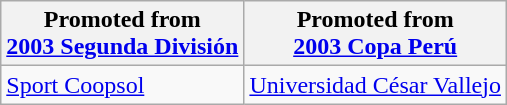<table class="wikitable">
<tr>
<th>Promoted from<br><a href='#'>2003 Segunda División</a></th>
<th>Promoted from<br><a href='#'>2003 Copa Perú</a></th>
</tr>
<tr>
<td> <a href='#'>Sport Coopsol</a> </td>
<td> <a href='#'>Universidad César Vallejo</a> </td>
</tr>
</table>
